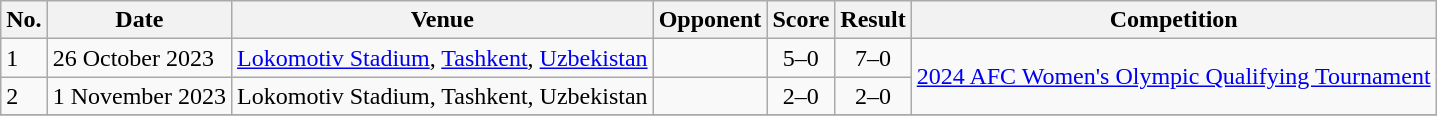<table class="wikitable sortable">
<tr>
<th scope="col">No.</th>
<th scope="col">Date</th>
<th scope="col">Venue</th>
<th scope="col">Opponent</th>
<th scope="col">Score</th>
<th scope="col">Result</th>
<th scope="col">Competition</th>
</tr>
<tr>
<td>1</td>
<td>26 October 2023</td>
<td><a href='#'>Lokomotiv Stadium</a>, <a href='#'>Tashkent</a>, <a href='#'>Uzbekistan</a></td>
<td></td>
<td align=center>5–0</td>
<td align=center>7–0</td>
<td rowspan="2"><a href='#'>2024 AFC Women's Olympic Qualifying Tournament</a></td>
</tr>
<tr>
<td>2</td>
<td>1 November 2023</td>
<td>Lokomotiv Stadium, Tashkent, Uzbekistan</td>
<td></td>
<td align=center>2–0</td>
<td align=center>2–0</td>
</tr>
<tr>
</tr>
</table>
